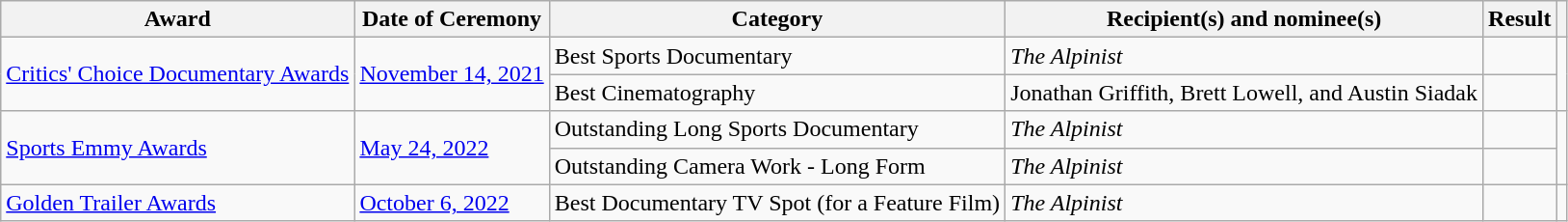<table class="wikitable sortable">
<tr>
<th>Award</th>
<th>Date of Ceremony</th>
<th>Category</th>
<th>Recipient(s) and nominee(s)</th>
<th>Result</th>
<th class="unsortable"></th>
</tr>
<tr>
<td rowspan="2"><a href='#'>Critics' Choice Documentary Awards</a></td>
<td rowspan="2"><a href='#'>November 14, 2021</a></td>
<td>Best Sports Documentary</td>
<td><em>The Alpinist</em></td>
<td></td>
<td rowspan="2" style="text-align:center;"></td>
</tr>
<tr>
<td>Best Cinematography</td>
<td>Jonathan Griffith, Brett Lowell, and Austin Siadak</td>
<td></td>
</tr>
<tr>
<td rowspan="2"><a href='#'>Sports Emmy Awards</a></td>
<td rowspan="2"><a href='#'>May 24, 2022</a></td>
<td>Outstanding Long Sports Documentary</td>
<td><em>The Alpinist</em></td>
<td></td>
<td rowspan="2" style="text-align:center;"></td>
</tr>
<tr>
<td>Outstanding Camera Work - Long Form</td>
<td><em>The Alpinist</em></td>
<td></td>
</tr>
<tr>
<td><a href='#'>Golden Trailer Awards</a></td>
<td><a href='#'>October 6, 2022</a></td>
<td>Best Documentary TV Spot (for a Feature Film)</td>
<td><em>The Alpinist</em></td>
<td></td>
<td></td>
</tr>
</table>
